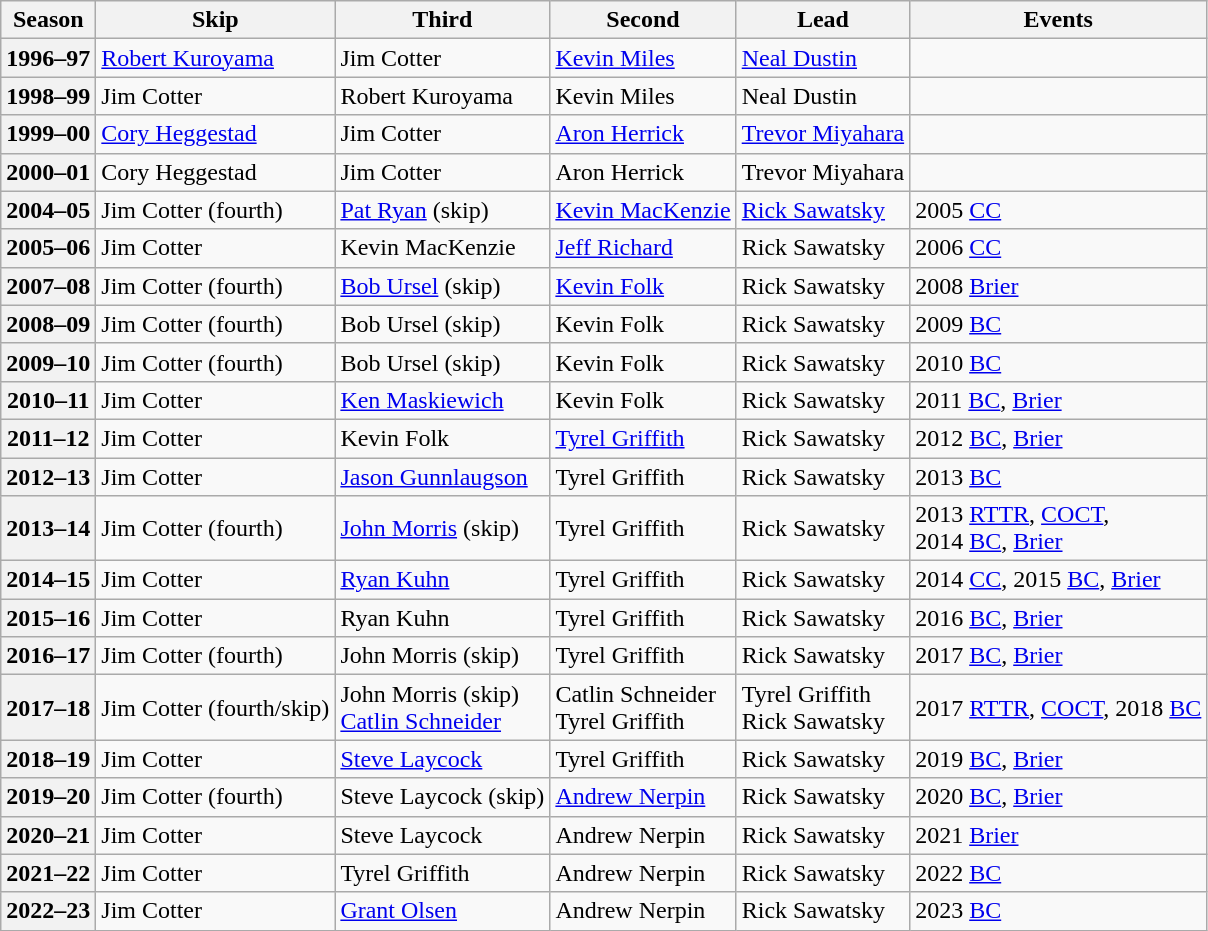<table class="wikitable">
<tr>
<th scope="col">Season</th>
<th scope="col">Skip</th>
<th scope="col">Third</th>
<th scope="col">Second</th>
<th scope="col">Lead</th>
<th scope="col">Events</th>
</tr>
<tr>
<th scope="row">1996–97</th>
<td><a href='#'>Robert Kuroyama</a></td>
<td>Jim Cotter</td>
<td><a href='#'>Kevin Miles</a></td>
<td><a href='#'>Neal Dustin</a></td>
<td></td>
</tr>
<tr>
<th scope="row">1998–99</th>
<td>Jim Cotter</td>
<td>Robert Kuroyama</td>
<td>Kevin Miles</td>
<td>Neal Dustin</td>
<td></td>
</tr>
<tr>
<th scope="row">1999–00</th>
<td><a href='#'>Cory Heggestad</a></td>
<td>Jim Cotter</td>
<td><a href='#'>Aron Herrick</a></td>
<td><a href='#'>Trevor Miyahara</a></td>
<td></td>
</tr>
<tr>
<th scope="row">2000–01</th>
<td>Cory Heggestad</td>
<td>Jim Cotter</td>
<td>Aron Herrick</td>
<td>Trevor Miyahara</td>
<td></td>
</tr>
<tr>
<th scope="row">2004–05</th>
<td>Jim Cotter (fourth)</td>
<td><a href='#'>Pat Ryan</a> (skip)</td>
<td><a href='#'>Kevin MacKenzie</a></td>
<td><a href='#'>Rick Sawatsky</a></td>
<td>2005 <a href='#'>CC</a></td>
</tr>
<tr>
<th scope="row">2005–06</th>
<td>Jim Cotter</td>
<td>Kevin MacKenzie</td>
<td><a href='#'>Jeff Richard</a></td>
<td>Rick Sawatsky</td>
<td>2006 <a href='#'>CC</a></td>
</tr>
<tr>
<th scope="row">2007–08</th>
<td>Jim Cotter (fourth)</td>
<td><a href='#'>Bob Ursel</a> (skip)</td>
<td><a href='#'>Kevin Folk</a></td>
<td>Rick Sawatsky</td>
<td>2008 <a href='#'>Brier</a></td>
</tr>
<tr>
<th scope="row">2008–09</th>
<td>Jim Cotter (fourth)</td>
<td>Bob Ursel (skip)</td>
<td>Kevin Folk</td>
<td>Rick Sawatsky</td>
<td>2009 <a href='#'>BC</a></td>
</tr>
<tr>
<th scope="row">2009–10</th>
<td>Jim Cotter (fourth)</td>
<td>Bob Ursel (skip)</td>
<td>Kevin Folk</td>
<td>Rick Sawatsky</td>
<td>2010 <a href='#'>BC</a></td>
</tr>
<tr>
<th scope="row">2010–11</th>
<td>Jim Cotter</td>
<td><a href='#'>Ken Maskiewich</a></td>
<td>Kevin Folk</td>
<td>Rick Sawatsky</td>
<td>2011 <a href='#'>BC</a>, <a href='#'>Brier</a></td>
</tr>
<tr>
<th scope="row">2011–12</th>
<td>Jim Cotter</td>
<td>Kevin Folk</td>
<td><a href='#'>Tyrel Griffith</a></td>
<td>Rick Sawatsky</td>
<td>2012 <a href='#'>BC</a>, <a href='#'>Brier</a></td>
</tr>
<tr>
<th scope="row">2012–13</th>
<td>Jim Cotter</td>
<td><a href='#'>Jason Gunnlaugson</a></td>
<td>Tyrel Griffith</td>
<td>Rick Sawatsky</td>
<td>2013 <a href='#'>BC</a></td>
</tr>
<tr>
<th scope="row">2013–14</th>
<td>Jim Cotter (fourth)</td>
<td><a href='#'>John Morris</a> (skip)</td>
<td>Tyrel Griffith</td>
<td>Rick Sawatsky</td>
<td>2013 <a href='#'>RTTR</a>, <a href='#'>COCT</a>,<br> 2014 <a href='#'>BC</a>, <a href='#'>Brier</a></td>
</tr>
<tr>
<th scope="row">2014–15</th>
<td>Jim Cotter</td>
<td><a href='#'>Ryan Kuhn</a></td>
<td>Tyrel Griffith</td>
<td>Rick Sawatsky</td>
<td>2014 <a href='#'>CC</a>, 2015 <a href='#'>BC</a>, <a href='#'>Brier</a></td>
</tr>
<tr>
<th scope="row">2015–16</th>
<td>Jim Cotter</td>
<td>Ryan Kuhn</td>
<td>Tyrel Griffith</td>
<td>Rick Sawatsky</td>
<td>2016 <a href='#'>BC</a>, <a href='#'>Brier</a></td>
</tr>
<tr>
<th scope="row">2016–17</th>
<td>Jim Cotter (fourth)</td>
<td>John Morris (skip)</td>
<td>Tyrel Griffith</td>
<td>Rick Sawatsky</td>
<td>2017 <a href='#'>BC</a>, <a href='#'>Brier</a></td>
</tr>
<tr>
<th scope="row">2017–18</th>
<td>Jim Cotter (fourth/skip)</td>
<td>John Morris (skip) <br> <a href='#'>Catlin Schneider</a></td>
<td>Catlin Schneider <br> Tyrel Griffith</td>
<td>Tyrel Griffith <br> Rick Sawatsky</td>
<td>2017 <a href='#'>RTTR</a>, <a href='#'>COCT</a>, 2018 <a href='#'>BC</a></td>
</tr>
<tr>
<th scope="row">2018–19</th>
<td>Jim Cotter</td>
<td><a href='#'>Steve Laycock</a></td>
<td>Tyrel Griffith</td>
<td>Rick Sawatsky</td>
<td>2019 <a href='#'>BC</a>, <a href='#'>Brier</a></td>
</tr>
<tr>
<th scope="row">2019–20</th>
<td>Jim Cotter (fourth)</td>
<td>Steve Laycock (skip)</td>
<td><a href='#'>Andrew Nerpin</a></td>
<td>Rick Sawatsky</td>
<td>2020 <a href='#'>BC</a>, <a href='#'>Brier</a></td>
</tr>
<tr>
<th scope="row">2020–21</th>
<td>Jim Cotter</td>
<td>Steve Laycock</td>
<td>Andrew Nerpin</td>
<td>Rick Sawatsky</td>
<td>2021 <a href='#'>Brier</a></td>
</tr>
<tr>
<th scope="row">2021–22</th>
<td>Jim Cotter</td>
<td>Tyrel Griffith</td>
<td>Andrew Nerpin</td>
<td>Rick Sawatsky</td>
<td>2022 <a href='#'>BC</a></td>
</tr>
<tr>
<th scope="row">2022–23</th>
<td>Jim Cotter</td>
<td><a href='#'>Grant Olsen</a></td>
<td>Andrew Nerpin</td>
<td>Rick Sawatsky</td>
<td>2023 <a href='#'>BC</a></td>
</tr>
</table>
